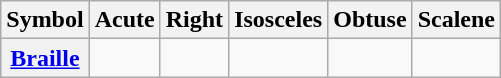<table class="wikitable" style="text-align:center">
<tr>
<th>Symbol</th>
<th>Acute</th>
<th>Right</th>
<th>Isosceles</th>
<th>Obtuse</th>
<th>Scalene</th>
</tr>
<tr>
<th><a href='#'>Braille</a></th>
<td></td>
<td></td>
<td></td>
<td></td>
<td></td>
</tr>
</table>
